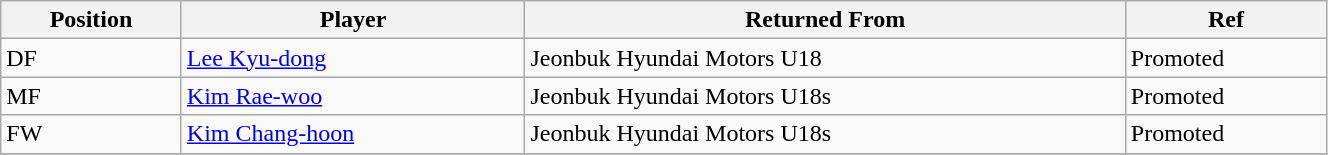<table class="wikitable sortable" style="width:70%; text-align:center; font-size:100%; text-align:left;">
<tr>
<th>Position</th>
<th>Player</th>
<th>Returned From</th>
<th>Ref</th>
</tr>
<tr>
<td>DF</td>
<td> <a href='#'>Lee Kyu-dong</a></td>
<td> Jeonbuk Hyundai Motors U18</td>
<td>Promoted</td>
</tr>
<tr>
<td>MF</td>
<td> <a href='#'>Kim Rae-woo</a></td>
<td> Jeonbuk Hyundai Motors U18s</td>
<td>Promoted</td>
</tr>
<tr>
<td>FW</td>
<td> <a href='#'>Kim Chang-hoon</a></td>
<td> Jeonbuk Hyundai Motors U18s</td>
<td>Promoted</td>
</tr>
<tr>
</tr>
</table>
